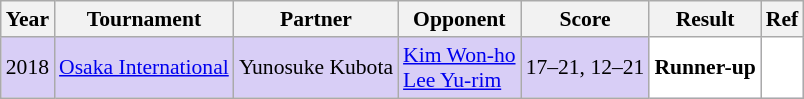<table class="sortable wikitable" style="font-size: 90%;">
<tr>
<th>Year</th>
<th>Tournament</th>
<th>Partner</th>
<th>Opponent</th>
<th>Score</th>
<th>Result</th>
<th>Ref</th>
</tr>
<tr style="background:#D8CEF6">
<td align="center">2018</td>
<td align="left"><a href='#'>Osaka International</a></td>
<td align="left"> Yunosuke Kubota</td>
<td align="left"> <a href='#'>Kim Won-ho</a><br> <a href='#'>Lee Yu-rim</a></td>
<td align="left">17–21, 12–21</td>
<td style="text-align:left; background:white"> <strong>Runner-up</strong></td>
<td style="text-align:center; background:white"></td>
</tr>
</table>
